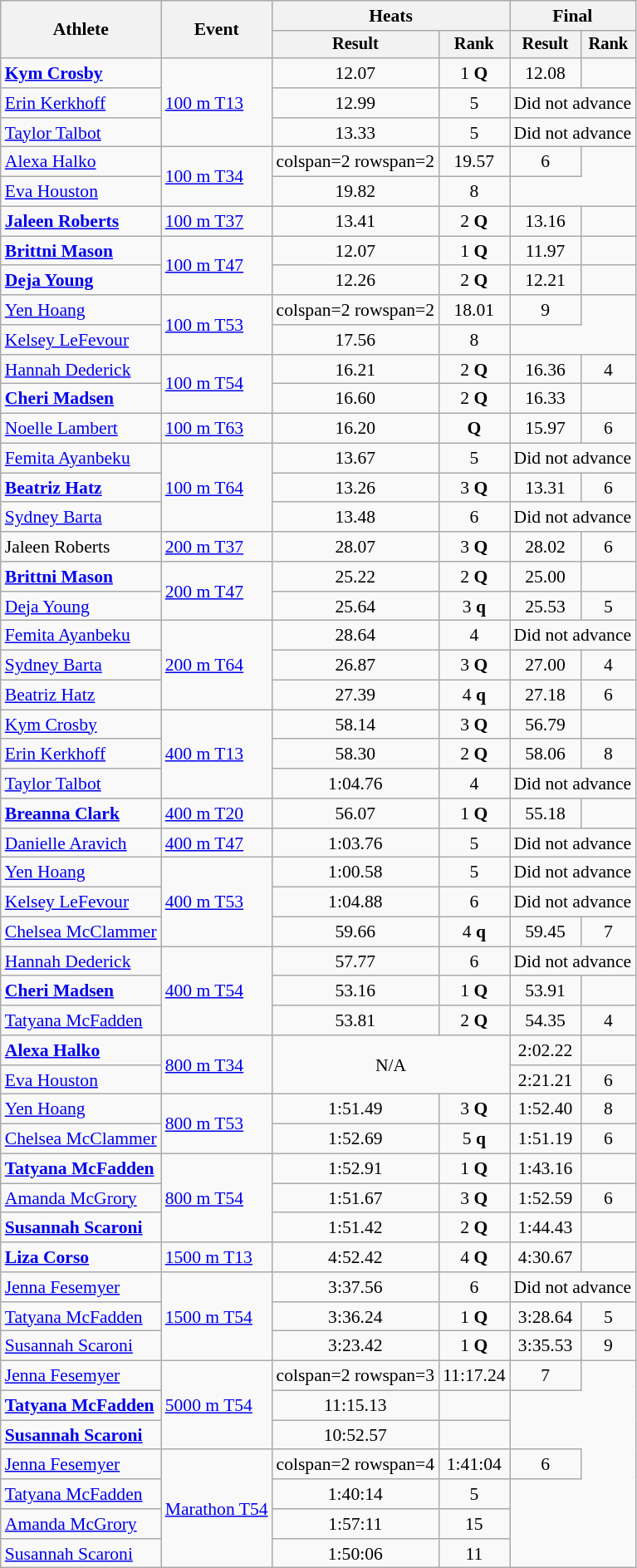<table class=wikitable style=font-size:90%;text-align:center>
<tr>
<th rowspan=2>Athlete</th>
<th rowspan=2>Event</th>
<th colspan=2>Heats</th>
<th colspan=2>Final</th>
</tr>
<tr style=font-size:95%>
<th>Result</th>
<th>Rank</th>
<th>Result</th>
<th>Rank</th>
</tr>
<tr align=center>
<td align=left><strong><a href='#'>Kym Crosby</a></strong></td>
<td align=left rowspan=3><a href='#'>100 m T13</a></td>
<td>12.07</td>
<td>1 <strong>Q</strong></td>
<td>12.08</td>
<td></td>
</tr>
<tr align=center>
<td align=left><a href='#'>Erin Kerkhoff</a></td>
<td>12.99</td>
<td>5</td>
<td colspan=2>Did not advance</td>
</tr>
<tr align=center>
<td align=left><a href='#'>Taylor Talbot</a></td>
<td>13.33</td>
<td>5</td>
<td colspan=2>Did not advance</td>
</tr>
<tr align=center>
<td align=left><a href='#'>Alexa Halko</a></td>
<td align=left rowspan=2><a href='#'>100 m T34</a></td>
<td>colspan=2 rowspan=2 </td>
<td>19.57</td>
<td>6</td>
</tr>
<tr align=center>
<td align=left><a href='#'>Eva Houston</a></td>
<td>19.82</td>
<td>8</td>
</tr>
<tr align=center>
<td align=left><strong><a href='#'>Jaleen Roberts</a></strong></td>
<td align=left><a href='#'>100 m T37</a></td>
<td>13.41 <strong></strong></td>
<td>2 <strong>Q</strong></td>
<td>13.16 <strong></strong></td>
<td></td>
</tr>
<tr align=center>
<td align=left><strong><a href='#'>Brittni Mason</a></strong></td>
<td align=left rowspan=2><a href='#'>100 m T47</a></td>
<td>12.07</td>
<td>1 <strong>Q</strong></td>
<td>11.97</td>
<td></td>
</tr>
<tr align=center>
<td align=left><strong><a href='#'>Deja Young</a></strong></td>
<td>12.26</td>
<td>2 <strong>Q</strong></td>
<td>12.21</td>
<td></td>
</tr>
<tr align=center>
<td align=left><a href='#'>Yen Hoang</a></td>
<td align=left rowspan=2><a href='#'>100 m T53</a></td>
<td>colspan=2 rowspan=2 </td>
<td>18.01</td>
<td>9</td>
</tr>
<tr align=center>
<td align=left><a href='#'>Kelsey LeFevour</a></td>
<td>17.56</td>
<td>8</td>
</tr>
<tr align=center>
<td align=left><a href='#'>Hannah Dederick</a></td>
<td align=left rowspan=2><a href='#'>100 m T54</a></td>
<td>16.21</td>
<td>2 <strong>Q</strong></td>
<td>16.36</td>
<td>4</td>
</tr>
<tr align=center>
<td align=left><strong><a href='#'>Cheri Madsen</a></strong></td>
<td>16.60</td>
<td>2 <strong>Q</strong></td>
<td>16.33</td>
<td></td>
</tr>
<tr align=center>
<td align=left><a href='#'>Noelle Lambert</a></td>
<td align=left><a href='#'>100 m T63</a></td>
<td>16.20 <strong></strong></td>
<td><strong>Q</strong></td>
<td>15.97 <strong></strong></td>
<td>6</td>
</tr>
<tr align=center>
<td align=left><a href='#'>Femita Ayanbeku</a></td>
<td align=left rowspan=3><a href='#'>100 m T64</a></td>
<td>13.67</td>
<td>5</td>
<td colspan=2>Did not advance</td>
</tr>
<tr align=center>
<td align=left><strong><a href='#'>Beatriz Hatz</a></strong></td>
<td>13.26</td>
<td>3 <strong>Q</strong></td>
<td>13.31</td>
<td>6</td>
</tr>
<tr align=center>
<td align=left><a href='#'>Sydney Barta</a></td>
<td>13.48</td>
<td>6</td>
<td colspan=2>Did not advance</td>
</tr>
<tr align=center>
<td align=left>Jaleen Roberts</td>
<td align=left><a href='#'>200 m T37</a></td>
<td>28.07</td>
<td>3 <strong>Q</strong></td>
<td>28.02 <strong></strong></td>
<td>6</td>
</tr>
<tr align=center>
<td align=left><strong><a href='#'>Brittni Mason</a></strong></td>
<td align=left rowspan=2><a href='#'>200 m T47</a></td>
<td>25.22</td>
<td>2 <strong>Q</strong></td>
<td>25.00</td>
<td></td>
</tr>
<tr align=center>
<td align=left><a href='#'>Deja Young</a></td>
<td>25.64</td>
<td>3 <strong>q</strong></td>
<td>25.53</td>
<td>5</td>
</tr>
<tr align=center>
<td align=left><a href='#'>Femita Ayanbeku</a></td>
<td align=left rowspan=3><a href='#'>200 m T64</a></td>
<td>28.64</td>
<td>4</td>
<td colspan="2">Did not advance</td>
</tr>
<tr align=center>
<td align=left><a href='#'>Sydney Barta</a></td>
<td>26.87</td>
<td>3 <strong>Q</strong></td>
<td>27.00</td>
<td>4</td>
</tr>
<tr align=center>
<td align=left><a href='#'>Beatriz Hatz</a></td>
<td>27.39</td>
<td>4 <strong>q</strong></td>
<td>27.18</td>
<td>6</td>
</tr>
<tr align=center>
<td align=left><a href='#'>Kym Crosby</a></td>
<td rowspan="3" align="left"><a href='#'>400 m T13</a></td>
<td>58.14</td>
<td>3 <strong>Q</strong></td>
<td>56.79</td>
<td></td>
</tr>
<tr align=center>
<td align=left><a href='#'>Erin Kerkhoff</a></td>
<td>58.30</td>
<td>2 <strong>Q</strong></td>
<td>58.06</td>
<td>8</td>
</tr>
<tr align=center>
<td align=left><a href='#'>Taylor Talbot</a></td>
<td>1:04.76</td>
<td>4</td>
<td colspan="2">Did not advance</td>
</tr>
<tr align=center>
<td align=left><strong><a href='#'>Breanna Clark</a></strong></td>
<td align=left><a href='#'>400 m T20</a></td>
<td>56.07</td>
<td>1 <strong>Q</strong></td>
<td>55.18 </td>
<td></td>
</tr>
<tr align=center>
<td align=left><a href='#'>Danielle Aravich</a></td>
<td align=left><a href='#'>400 m T47</a></td>
<td>1:03.76</td>
<td>5</td>
<td colspan="2">Did not advance</td>
</tr>
<tr align=center>
<td align=left><a href='#'>Yen Hoang</a></td>
<td rowspan="3" align="left"><a href='#'>400 m T53</a></td>
<td>1:00.58</td>
<td>5</td>
<td colspan="2">Did not advance</td>
</tr>
<tr align=center>
<td align=left><a href='#'>Kelsey LeFevour</a></td>
<td>1:04.88</td>
<td>6</td>
<td colspan="2">Did not advance</td>
</tr>
<tr align=center>
<td align=left><a href='#'>Chelsea McClammer</a></td>
<td>59.66</td>
<td>4 <strong>q</strong></td>
<td>59.45</td>
<td>7</td>
</tr>
<tr align=center>
<td align="left"><a href='#'>Hannah Dederick</a></td>
<td rowspan="3" align="left"><a href='#'>400 m T54</a></td>
<td>57.77</td>
<td>6</td>
<td colspan="2">Did not advance</td>
</tr>
<tr align=center>
<td align="left"><strong><a href='#'>Cheri Madsen</a></strong></td>
<td>53.16</td>
<td>1 <strong>Q</strong></td>
<td>53.91</td>
<td></td>
</tr>
<tr align=center>
<td align="left"><a href='#'>Tatyana McFadden</a></td>
<td>53.81</td>
<td>2 <strong>Q</strong></td>
<td>54.35</td>
<td>4</td>
</tr>
<tr align=center>
<td align="left"><strong><a href='#'>Alexa Halko</a></strong></td>
<td rowspan="2" align="left"><a href='#'>800 m T34</a></td>
<td colspan="2" rowspan="2">N/A</td>
<td>2:02.22</td>
<td></td>
</tr>
<tr align=center>
<td align="left"><a href='#'>Eva Houston</a></td>
<td>2:21.21</td>
<td>6</td>
</tr>
<tr align=center>
<td align=left><a href='#'>Yen Hoang</a></td>
<td rowspan="2" align="left"><a href='#'>800 m T53</a></td>
<td>1:51.49</td>
<td>3 <strong>Q</strong></td>
<td>1:52.40</td>
<td>8</td>
</tr>
<tr align=center>
<td align="left"><a href='#'>Chelsea McClammer</a></td>
<td>1:52.69</td>
<td>5 <strong>q</strong></td>
<td>1:51.19</td>
<td>6</td>
</tr>
<tr align=center>
<td align="left"><strong><a href='#'>Tatyana McFadden</a></strong></td>
<td rowspan="3" align="left"><a href='#'>800 m T54</a></td>
<td>1:52.91</td>
<td>1 <strong>Q</strong></td>
<td>1:43.16</td>
<td></td>
</tr>
<tr align=center>
<td align="left"><a href='#'>Amanda McGrory</a></td>
<td>1:51.67</td>
<td>3 <strong>Q</strong></td>
<td>1:52.59</td>
<td>6</td>
</tr>
<tr align=center>
<td align="left"><strong><a href='#'>Susannah Scaroni</a></strong></td>
<td>1:51.42</td>
<td>2 <strong>Q</strong></td>
<td>1:44.43</td>
<td></td>
</tr>
<tr align=center>
<td align=left><strong><a href='#'>Liza Corso</a></strong></td>
<td align=left><a href='#'>1500 m T13</a></td>
<td>4:52.42</td>
<td>4 <strong>Q</strong></td>
<td>4:30.67</td>
<td></td>
</tr>
<tr align=center>
<td align=left><a href='#'>Jenna Fesemyer</a></td>
<td rowspan="3" align="left"><a href='#'>1500 m T54</a></td>
<td>3:37.56</td>
<td>6</td>
<td colspan="2">Did not advance</td>
</tr>
<tr align=center>
<td align=left><a href='#'>Tatyana McFadden</a></td>
<td>3:36.24</td>
<td>1 <strong>Q</strong></td>
<td>3:28.64</td>
<td>5</td>
</tr>
<tr align=center>
<td align="left"><a href='#'>Susannah Scaroni</a></td>
<td>3:23.42</td>
<td>1 <strong>Q</strong></td>
<td>3:35.53</td>
<td>9</td>
</tr>
<tr align=center>
<td align="left"><a href='#'>Jenna Fesemyer</a></td>
<td rowspan="3" align="left"><a href='#'>5000 m T54</a></td>
<td>colspan=2 rowspan=3 </td>
<td>11:17.24</td>
<td>7</td>
</tr>
<tr align=center>
<td align="left"><strong><a href='#'>Tatyana McFadden</a></strong></td>
<td>11:15.13</td>
<td></td>
</tr>
<tr align=center>
<td align="left"><strong><a href='#'>Susannah Scaroni</a></strong></td>
<td>10:52.57 <strong></strong></td>
<td></td>
</tr>
<tr align=center>
<td align=left><a href='#'>Jenna Fesemyer</a></td>
<td rowspan="4" align="left"><a href='#'>Marathon T54</a></td>
<td>colspan=2 rowspan=4 </td>
<td>1:41:04</td>
<td>6</td>
</tr>
<tr align=center>
<td align="left"><a href='#'>Tatyana McFadden</a></td>
<td>1:40:14</td>
<td>5</td>
</tr>
<tr align=center>
<td align=left><a href='#'>Amanda McGrory</a></td>
<td>1:57:11</td>
<td>15</td>
</tr>
<tr align=center>
<td align=left><a href='#'>Susannah Scaroni</a></td>
<td>1:50:06</td>
<td>11</td>
</tr>
</table>
